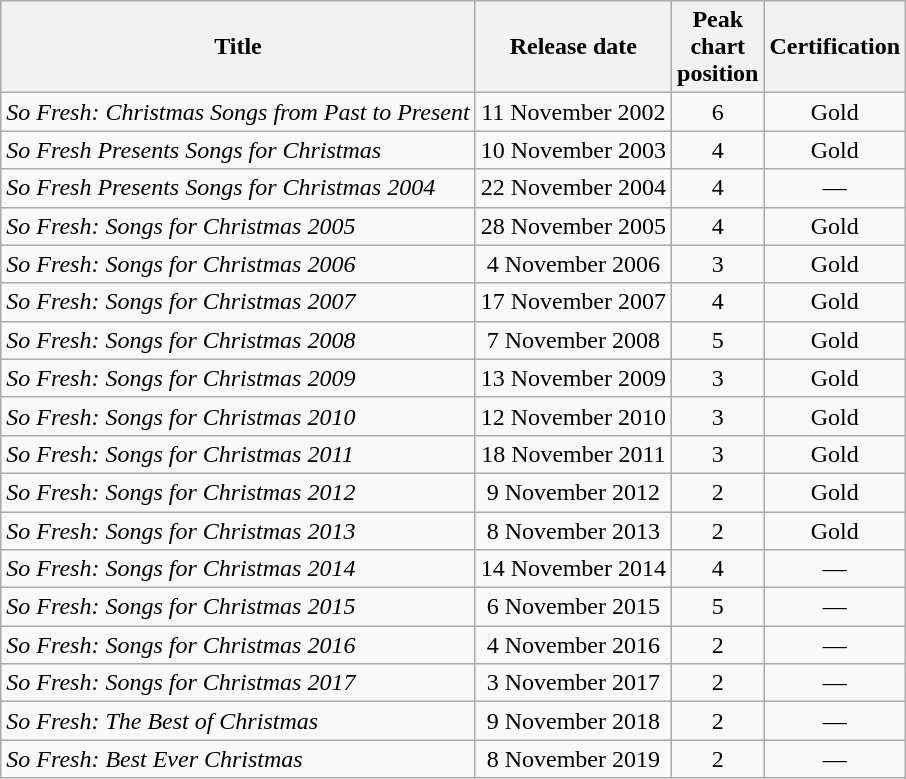<table class="wikitable plainrowheaders" style="text-align:center;">
<tr>
<th scope="col">Title</th>
<th scope="col">Release date</th>
<th scope="col">Peak<br>chart<br>position</th>
<th scope="col">Certification</th>
</tr>
<tr>
<td align="left"><em>So Fresh: Christmas Songs from Past to Present</em></td>
<td>11 November 2002</td>
<td>6</td>
<td>Gold</td>
</tr>
<tr>
<td align="left"><em>So Fresh Presents Songs for Christmas</em></td>
<td>10 November 2003</td>
<td>4</td>
<td>Gold</td>
</tr>
<tr>
<td align="left"><em>So Fresh Presents Songs for Christmas 2004</em></td>
<td>22 November 2004</td>
<td>4</td>
<td>—</td>
</tr>
<tr>
<td align="left"><em>So Fresh: Songs for Christmas 2005</em></td>
<td>28 November 2005</td>
<td>4</td>
<td>Gold</td>
</tr>
<tr>
<td align="left"><em>So Fresh: Songs for Christmas 2006</em></td>
<td>4 November 2006</td>
<td>3</td>
<td>Gold</td>
</tr>
<tr>
<td align="left"><em>So Fresh: Songs for Christmas 2007</em></td>
<td>17 November 2007</td>
<td>4</td>
<td>Gold</td>
</tr>
<tr>
<td align="left"><em>So Fresh: Songs for Christmas 2008</em></td>
<td>7 November 2008</td>
<td>5</td>
<td>Gold</td>
</tr>
<tr>
<td align="left"><em>So Fresh: Songs for Christmas 2009</em></td>
<td>13 November 2009</td>
<td>3</td>
<td>Gold</td>
</tr>
<tr>
<td align="left"><em>So Fresh: Songs for Christmas 2010</em></td>
<td>12 November 2010</td>
<td>3</td>
<td>Gold</td>
</tr>
<tr>
<td align="left"><em>So Fresh: Songs for Christmas 2011</em></td>
<td>18 November 2011</td>
<td>3</td>
<td>Gold</td>
</tr>
<tr>
<td align="left"><em>So Fresh: Songs for Christmas 2012</em></td>
<td>9 November 2012</td>
<td>2</td>
<td>Gold</td>
</tr>
<tr>
<td align="left"><em>So Fresh: Songs for Christmas 2013</em></td>
<td>8 November 2013</td>
<td>2</td>
<td>Gold</td>
</tr>
<tr>
<td align="left"><em>So Fresh: Songs for Christmas 2014</em></td>
<td>14 November 2014</td>
<td>4</td>
<td>—</td>
</tr>
<tr>
<td align="left"><em>So Fresh: Songs for Christmas 2015</em></td>
<td>6 November 2015</td>
<td>5</td>
<td>—</td>
</tr>
<tr>
<td align="left"><em>So Fresh: Songs for Christmas 2016</em></td>
<td>4 November 2016</td>
<td>2</td>
<td>—</td>
</tr>
<tr>
<td align="left"><em>So Fresh: Songs for Christmas 2017</em></td>
<td>3 November 2017</td>
<td>2</td>
<td>—</td>
</tr>
<tr>
<td align="left"><em>So Fresh: The Best of Christmas</em></td>
<td>9 November 2018</td>
<td>2</td>
<td>—</td>
</tr>
<tr>
<td align="left"><em>So Fresh: Best Ever Christmas</em></td>
<td>8 November 2019</td>
<td>2</td>
<td>—</td>
</tr>
</table>
